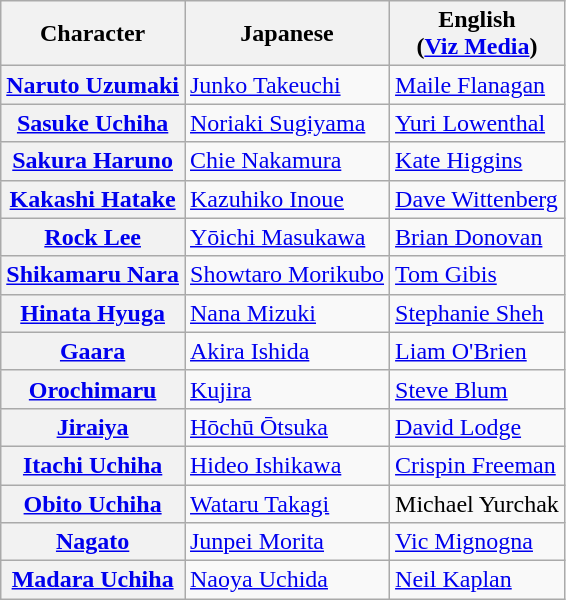<table class="wikitable plainrowheaders" style="border-collapse: collapse;">
<tr>
<th>Character</th>
<th>Japanese</th>
<th>English<br>(<a href='#'>Viz Media</a>)</th>
</tr>
<tr>
<th scope=row><a href='#'>Naruto Uzumaki</a></th>
<td><a href='#'>Junko Takeuchi</a></td>
<td><a href='#'>Maile Flanagan</a></td>
</tr>
<tr>
<th scope=row><a href='#'>Sasuke Uchiha</a></th>
<td><a href='#'>Noriaki Sugiyama</a></td>
<td><a href='#'>Yuri Lowenthal</a></td>
</tr>
<tr>
<th scope=row><a href='#'>Sakura Haruno</a></th>
<td><a href='#'>Chie Nakamura</a></td>
<td><a href='#'>Kate Higgins</a></td>
</tr>
<tr>
<th scope=row><a href='#'>Kakashi Hatake</a></th>
<td><a href='#'>Kazuhiko Inoue</a></td>
<td><a href='#'>Dave Wittenberg</a></td>
</tr>
<tr>
<th scope=row><a href='#'>Rock Lee</a></th>
<td><a href='#'>Yōichi Masukawa</a></td>
<td><a href='#'>Brian Donovan</a></td>
</tr>
<tr>
<th scope=row><a href='#'>Shikamaru Nara</a></th>
<td><a href='#'>Showtaro Morikubo</a></td>
<td><a href='#'>Tom Gibis</a></td>
</tr>
<tr>
<th scope=row><a href='#'>Hinata Hyuga</a></th>
<td><a href='#'>Nana Mizuki</a></td>
<td><a href='#'>Stephanie Sheh</a></td>
</tr>
<tr>
<th scope=row><a href='#'>Gaara</a></th>
<td><a href='#'>Akira Ishida</a></td>
<td><a href='#'>Liam O'Brien</a></td>
</tr>
<tr>
<th scope=row><a href='#'>Orochimaru</a></th>
<td><a href='#'>Kujira</a></td>
<td><a href='#'>Steve Blum</a></td>
</tr>
<tr>
<th scope=row><a href='#'>Jiraiya</a></th>
<td><a href='#'>Hōchū Ōtsuka</a></td>
<td><a href='#'>David Lodge</a></td>
</tr>
<tr>
<th scope=row><a href='#'>Itachi Uchiha</a></th>
<td><a href='#'>Hideo Ishikawa</a></td>
<td><a href='#'>Crispin Freeman</a></td>
</tr>
<tr>
<th scope=row><a href='#'>Obito Uchiha</a></th>
<td><a href='#'>Wataru Takagi</a></td>
<td>Michael Yurchak</td>
</tr>
<tr>
<th scope=row><a href='#'>Nagato</a></th>
<td><a href='#'>Junpei Morita</a></td>
<td><a href='#'>Vic Mignogna</a></td>
</tr>
<tr>
<th scope=row><a href='#'>Madara Uchiha</a></th>
<td><a href='#'>Naoya Uchida</a></td>
<td><a href='#'>Neil Kaplan</a></td>
</tr>
</table>
